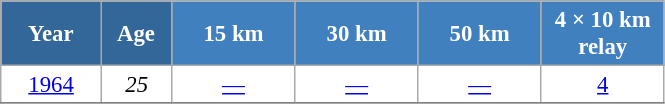<table class="wikitable" style="font-size:95%; text-align:center; border:grey solid 1px; border-collapse:collapse; background:#ffffff;">
<tr>
<th style="background-color:#369; color:white; width:60px;"> Year </th>
<th style="background-color:#369; color:white; width:40px;"> Age </th>
<th style="background-color:#4180be; color:white; width:75px;"> 15 km </th>
<th style="background-color:#4180be; color:white; width:75px;"> 30 km </th>
<th style="background-color:#4180be; color:white; width:75px;"> 50 km </th>
<th style="background-color:#4180be; color:white; width:75px;"> 4 × 10 km <br> relay </th>
</tr>
<tr>
<td><a href='#'>1964</a></td>
<td><em>25</em></td>
<td><a href='#'>—</a></td>
<td><a href='#'>—</a></td>
<td><a href='#'>—</a></td>
<td><a href='#'>4</a></td>
</tr>
<tr>
</tr>
</table>
